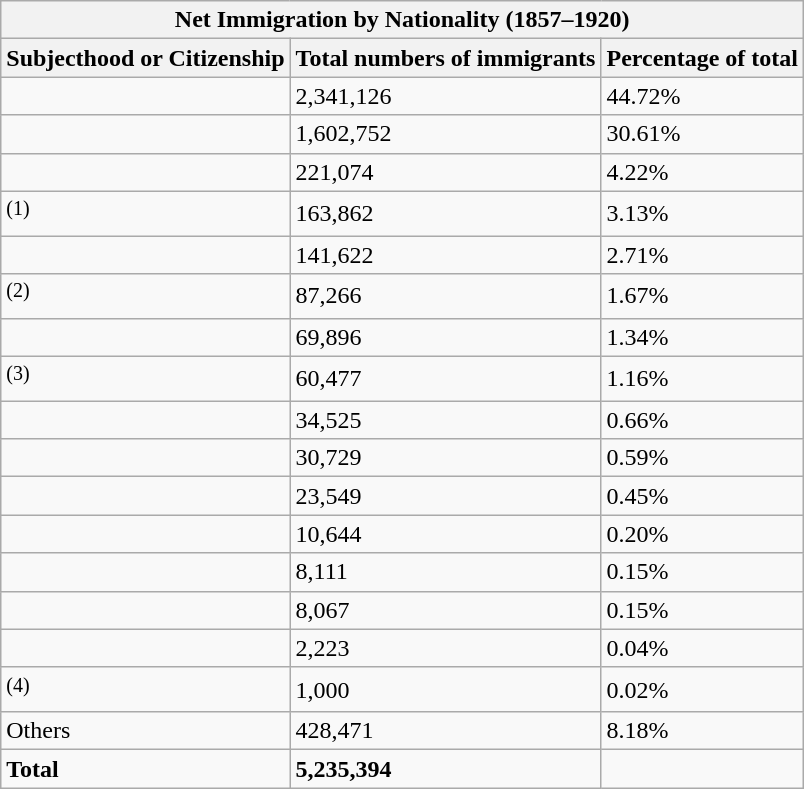<table class="wikitable" align=" style="text-align:center">
<tr>
<th colspan=3>Net Immigration by Nationality (1857–1920)</th>
</tr>
<tr>
<th>Subjecthood or Citizenship</th>
<th>Total numbers of immigrants</th>
<th>Percentage of total</th>
</tr>
<tr>
<td style="text-align:left;"></td>
<td>2,341,126</td>
<td>44.72%</td>
</tr>
<tr>
<td style="text-align:left;"></td>
<td>1,602,752</td>
<td>30.61%</td>
</tr>
<tr>
<td style="text-align:left;"></td>
<td>221,074</td>
<td>4.22%</td>
</tr>
<tr>
<td style="text-align:left;"> <sup>(1)</sup></td>
<td>163,862</td>
<td>3.13%</td>
</tr>
<tr>
<td style="text-align:left;"></td>
<td>141,622</td>
<td>2.71%</td>
</tr>
<tr>
<td style="text-align:left;"> <sup>(2)</sup></td>
<td>87,266</td>
<td>1.67%</td>
</tr>
<tr>
<td style="text-align:left;"></td>
<td>69,896</td>
<td>1.34%</td>
</tr>
<tr>
<td style="text-align:left;"> <sup>(3)</sup></td>
<td>60,477</td>
<td>1.16%</td>
</tr>
<tr>
<td style="text-align:left;"></td>
<td>34,525</td>
<td>0.66%</td>
</tr>
<tr>
<td style="text-align:left;"></td>
<td>30,729</td>
<td>0.59%</td>
</tr>
<tr>
<td style="text-align:left;"></td>
<td>23,549</td>
<td>0.45%</td>
</tr>
<tr>
<td style="text-align:left;"></td>
<td>10,644</td>
<td>0.20%</td>
</tr>
<tr>
<td style="text-align:left;"></td>
<td>8,111</td>
<td>0.15%</td>
</tr>
<tr>
<td style="text-align:left;"></td>
<td>8,067</td>
<td>0.15%</td>
</tr>
<tr>
<td style="text-align:left;"></td>
<td>2,223</td>
<td>0.04%</td>
</tr>
<tr>
<td style="text-align:left;"><sup>(4)</sup></td>
<td>1,000</td>
<td>0.02%</td>
</tr>
<tr>
<td style="text-align:left;">Others</td>
<td>428,471</td>
<td>8.18%</td>
</tr>
<tr>
<td style="text-align:left;"><strong>Total</strong></td>
<td><strong>5,235,394</strong></td>
<td></td>
</tr>
</table>
